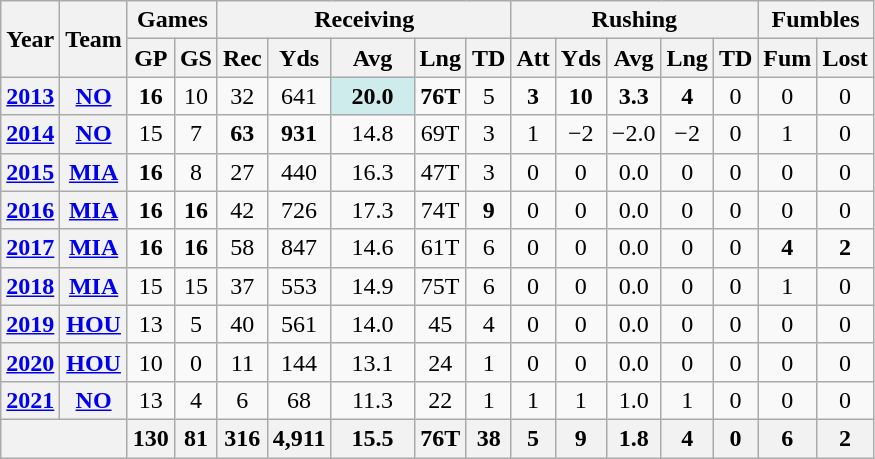<table class="wikitable" style="text-align:center;">
<tr>
<th rowspan="2">Year</th>
<th rowspan="2">Team</th>
<th colspan="2">Games</th>
<th colspan="5">Receiving</th>
<th colspan="5">Rushing</th>
<th colspan="2">Fumbles</th>
</tr>
<tr>
<th>GP</th>
<th>GS</th>
<th>Rec</th>
<th>Yds</th>
<th>Avg</th>
<th>Lng</th>
<th>TD</th>
<th>Att</th>
<th>Yds</th>
<th>Avg</th>
<th>Lng</th>
<th>TD</th>
<th>Fum</th>
<th>Lost</th>
</tr>
<tr>
<th><a href='#'>2013</a></th>
<th><a href='#'>NO</a></th>
<td><strong>16</strong></td>
<td>10</td>
<td>32</td>
<td>641</td>
<td style="background:#cfecec; width:3em;"><strong>20.0</strong></td>
<td><strong>76T</strong></td>
<td>5</td>
<td><strong>3</strong></td>
<td><strong>10</strong></td>
<td><strong>3.3</strong></td>
<td><strong>4</strong></td>
<td>0</td>
<td>0</td>
<td>0</td>
</tr>
<tr>
<th><a href='#'>2014</a></th>
<th><a href='#'>NO</a></th>
<td>15</td>
<td>7</td>
<td><strong>63</strong></td>
<td><strong>931</strong></td>
<td>14.8</td>
<td>69T</td>
<td>3</td>
<td>1</td>
<td>−2</td>
<td>−2.0</td>
<td>−2</td>
<td>0</td>
<td>1</td>
<td>0</td>
</tr>
<tr>
<th><a href='#'>2015</a></th>
<th><a href='#'>MIA</a></th>
<td><strong>16</strong></td>
<td>8</td>
<td>27</td>
<td>440</td>
<td>16.3</td>
<td>47T</td>
<td>3</td>
<td>0</td>
<td>0</td>
<td>0.0</td>
<td>0</td>
<td>0</td>
<td>0</td>
<td>0</td>
</tr>
<tr>
<th><a href='#'>2016</a></th>
<th><a href='#'>MIA</a></th>
<td><strong>16</strong></td>
<td><strong>16</strong></td>
<td>42</td>
<td>726</td>
<td>17.3</td>
<td>74T</td>
<td><strong>9</strong></td>
<td>0</td>
<td>0</td>
<td>0.0</td>
<td>0</td>
<td>0</td>
<td>0</td>
<td>0</td>
</tr>
<tr>
<th><a href='#'>2017</a></th>
<th><a href='#'>MIA</a></th>
<td><strong>16</strong></td>
<td><strong>16</strong></td>
<td>58</td>
<td>847</td>
<td>14.6</td>
<td>61T</td>
<td>6</td>
<td>0</td>
<td>0</td>
<td>0.0</td>
<td>0</td>
<td>0</td>
<td><strong>4</strong></td>
<td><strong>2</strong></td>
</tr>
<tr>
<th><a href='#'>2018</a></th>
<th><a href='#'>MIA</a></th>
<td>15</td>
<td>15</td>
<td>37</td>
<td>553</td>
<td>14.9</td>
<td>75T</td>
<td>6</td>
<td>0</td>
<td>0</td>
<td>0.0</td>
<td>0</td>
<td>0</td>
<td>1</td>
<td>0</td>
</tr>
<tr>
<th><a href='#'>2019</a></th>
<th><a href='#'>HOU</a></th>
<td>13</td>
<td>5</td>
<td>40</td>
<td>561</td>
<td>14.0</td>
<td>45</td>
<td>4</td>
<td>0</td>
<td>0</td>
<td>0.0</td>
<td>0</td>
<td>0</td>
<td>0</td>
<td>0</td>
</tr>
<tr>
<th><a href='#'>2020</a></th>
<th><a href='#'>HOU</a></th>
<td>10</td>
<td>0</td>
<td>11</td>
<td>144</td>
<td>13.1</td>
<td>24</td>
<td>1</td>
<td>0</td>
<td>0</td>
<td>0.0</td>
<td>0</td>
<td>0</td>
<td>0</td>
<td>0</td>
</tr>
<tr>
<th><a href='#'>2021</a></th>
<th><a href='#'>NO</a></th>
<td>13</td>
<td>4</td>
<td>6</td>
<td>68</td>
<td>11.3</td>
<td>22</td>
<td>1</td>
<td>1</td>
<td>1</td>
<td>1.0</td>
<td>1</td>
<td>0</td>
<td>0</td>
<td>0</td>
</tr>
<tr>
<th colspan="2"></th>
<th>130</th>
<th>81</th>
<th>316</th>
<th>4,911</th>
<th>15.5</th>
<th>76T</th>
<th>38</th>
<th>5</th>
<th>9</th>
<th>1.8</th>
<th>4</th>
<th>0</th>
<th>6</th>
<th>2</th>
</tr>
</table>
